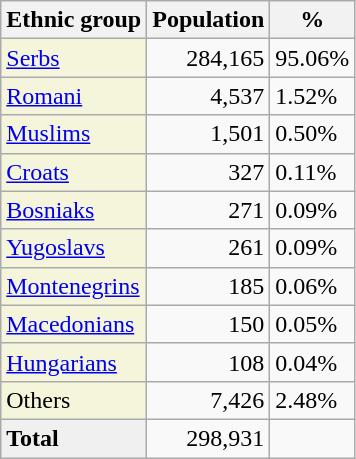<table class="wikitable">
<tr>
<th>Ethnic group</th>
<th>Population</th>
<th>%</th>
</tr>
<tr>
<td style="background:#F5F5DC;"><a href='#'>Serbs</a></td>
<td align="right">284,165</td>
<td>95.06%</td>
</tr>
<tr>
<td style="background:#F5F5DC;"><a href='#'>Romani</a></td>
<td align="right">4,537</td>
<td>1.52%</td>
</tr>
<tr>
<td style="background:#F5F5DC;"><a href='#'>Muslims</a></td>
<td align="right">1,501</td>
<td>0.50%</td>
</tr>
<tr>
<td style="background:#F5F5DC;"><a href='#'>Croats</a></td>
<td align="right">327</td>
<td>0.11%</td>
</tr>
<tr>
<td style="background:#F5F5DC;"><a href='#'>Bosniaks</a></td>
<td align="right">271</td>
<td>0.09%</td>
</tr>
<tr>
<td style="background:#F5F5DC;"><a href='#'>Yugoslavs</a></td>
<td align="right">261</td>
<td>0.09%</td>
</tr>
<tr>
<td style="background:#F5F5DC;"><a href='#'>Montenegrins</a></td>
<td align="right">185</td>
<td>0.06%</td>
</tr>
<tr>
<td style="background:#F5F5DC;"><a href='#'>Macedonians</a></td>
<td align="right">150</td>
<td>0.05%</td>
</tr>
<tr>
<td style="background:#F5F5DC;"><a href='#'>Hungarians</a></td>
<td align="right">108</td>
<td>0.04%</td>
</tr>
<tr>
<td style="background:#F5F5DC;">Others</td>
<td align="right">7,426</td>
<td>2.48%</td>
</tr>
<tr class="sortbottom">
<td style="background:#F0F0F0;"><strong>Total</strong></td>
<td align="right">298,931</td>
<td></td>
</tr>
</table>
